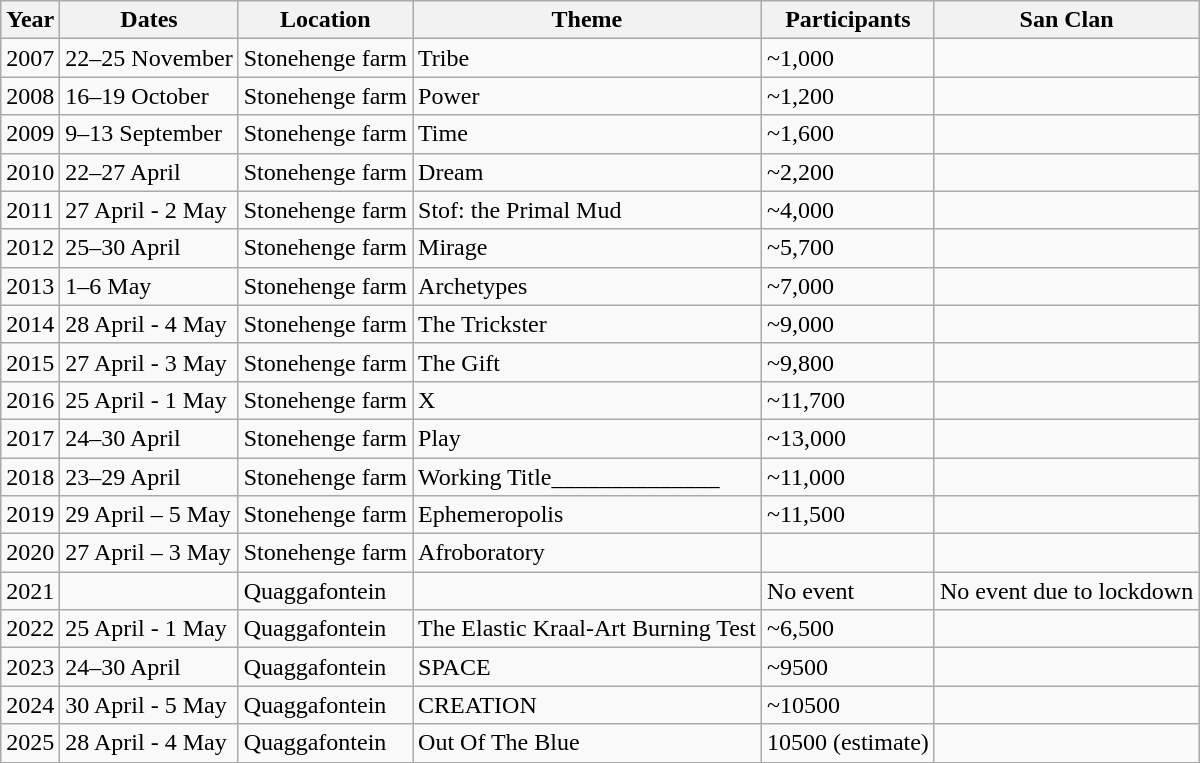<table class="wikitable">
<tr>
<th>Year</th>
<th>Dates</th>
<th>Location</th>
<th>Theme</th>
<th>Participants</th>
<th>San Clan</th>
</tr>
<tr>
<td>2007</td>
<td>22–25 November</td>
<td>Stonehenge farm</td>
<td>Tribe</td>
<td>~1,000</td>
<td></td>
</tr>
<tr>
<td>2008</td>
<td>16–19 October</td>
<td>Stonehenge farm</td>
<td>Power</td>
<td>~1,200</td>
<td></td>
</tr>
<tr>
<td>2009</td>
<td>9–13 September</td>
<td>Stonehenge farm</td>
<td>Time</td>
<td>~1,600</td>
<td></td>
</tr>
<tr>
<td>2010</td>
<td>22–27 April</td>
<td>Stonehenge farm</td>
<td>Dream</td>
<td>~2,200</td>
<td></td>
</tr>
<tr>
<td>2011</td>
<td>27 April - 2 May</td>
<td>Stonehenge farm</td>
<td>Stof: the Primal Mud</td>
<td>~4,000</td>
<td></td>
</tr>
<tr>
<td>2012</td>
<td>25–30 April</td>
<td>Stonehenge farm</td>
<td>Mirage</td>
<td>~5,700</td>
<td></td>
</tr>
<tr>
<td>2013</td>
<td>1–6 May</td>
<td>Stonehenge farm</td>
<td>Archetypes</td>
<td>~7,000</td>
<td></td>
</tr>
<tr>
<td>2014</td>
<td>28 April - 4 May</td>
<td>Stonehenge farm</td>
<td>The Trickster</td>
<td>~9,000</td>
<td></td>
</tr>
<tr>
<td>2015</td>
<td>27 April - 3 May</td>
<td>Stonehenge farm</td>
<td>The Gift</td>
<td>~9,800</td>
<td></td>
</tr>
<tr>
<td>2016</td>
<td>25 April - 1 May</td>
<td>Stonehenge farm</td>
<td>X</td>
<td>~11,700</td>
<td></td>
</tr>
<tr>
<td>2017</td>
<td>24–30 April</td>
<td>Stonehenge farm</td>
<td>Play</td>
<td>~13,000</td>
<td></td>
</tr>
<tr>
<td>2018</td>
<td>23–29 April</td>
<td>Stonehenge farm</td>
<td>Working Title______________</td>
<td>~11,000</td>
<td></td>
</tr>
<tr>
<td>2019</td>
<td>29 April – 5 May</td>
<td>Stonehenge farm</td>
<td>Ephemeropolis</td>
<td>~11,500</td>
<td></td>
</tr>
<tr>
<td>2020</td>
<td>27 April – 3 May</td>
<td>Stonehenge farm</td>
<td>Afroboratory</td>
<td></td>
<td></td>
</tr>
<tr>
<td>2021</td>
<td></td>
<td>Quaggafontein</td>
<td></td>
<td>No event</td>
<td>No event due to lockdown</td>
</tr>
<tr>
<td>2022</td>
<td>25 April - 1 May</td>
<td>Quaggafontein</td>
<td>The Elastic Kraal-Art Burning Test</td>
<td>~6,500</td>
<td></td>
</tr>
<tr>
<td>2023</td>
<td>24–30 April</td>
<td>Quaggafontein</td>
<td>SPACE</td>
<td>~9500</td>
<td></td>
</tr>
<tr>
<td>2024</td>
<td>30 April - 5 May</td>
<td>Quaggafontein</td>
<td>CREATION</td>
<td>~10500</td>
<td></td>
</tr>
<tr>
<td>2025</td>
<td>28 April - 4 May</td>
<td>Quaggafontein</td>
<td>Out Of The Blue</td>
<td>10500 (estimate)</td>
<td></td>
</tr>
</table>
